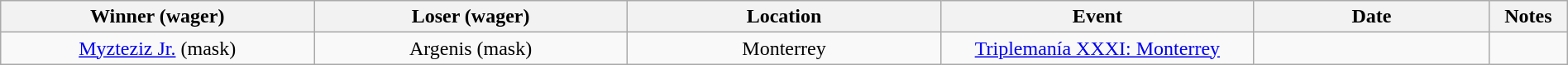<table class="wikitable sortable" width=100%  style="text-align: center">
<tr>
<th width=20% scope="col">Winner (wager)</th>
<th width=20% scope="col">Loser (wager)</th>
<th width=20% scope="col">Location</th>
<th width=20% scope="col">Event</th>
<th width=15% scope="col">Date</th>
<th class="unsortable" width=5% scope="col">Notes</th>
</tr>
<tr>
<td><a href='#'>Myzteziz Jr.</a> (mask)</td>
<td>Argenis (mask)</td>
<td>Monterrey</td>
<td><a href='#'>Triplemanía XXXI: Monterrey</a></td>
<td></td>
<td></td>
</tr>
</table>
